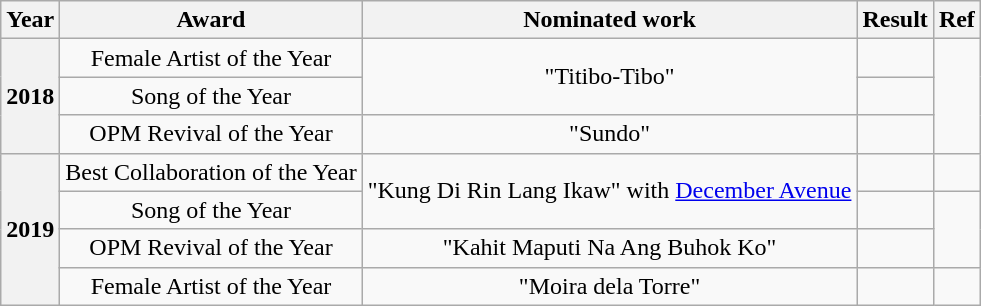<table class="wikitable sortable" style=text-align:center>
<tr>
<th>Year</th>
<th>Award</th>
<th>Nominated work</th>
<th>Result</th>
<th>Ref</th>
</tr>
<tr>
<th rowspan="3">2018</th>
<td>Female Artist of the Year</td>
<td align=center rowspan="2">"Titibo-Tibo"</td>
<td></td>
<td rowspan="3"></td>
</tr>
<tr>
<td>Song of the Year</td>
<td></td>
</tr>
<tr>
<td>OPM Revival of the Year</td>
<td align=center>"Sundo"</td>
<td></td>
</tr>
<tr>
<th rowspan="4">2019</th>
<td>Best Collaboration of the Year</td>
<td align=center rowspan="2">"Kung Di Rin Lang Ikaw" with <a href='#'>December Avenue</a></td>
<td></td>
<td></td>
</tr>
<tr>
<td>Song of the Year</td>
<td></td>
<td rowspan="2"></td>
</tr>
<tr>
<td>OPM Revival of the Year</td>
<td align=center>"Kahit Maputi Na Ang Buhok Ko"</td>
<td></td>
</tr>
<tr>
<td>Female Artist of the Year</td>
<td align=center rowspan="2">"Moira dela Torre"</td>
<td></td>
<td></td>
</tr>
</table>
